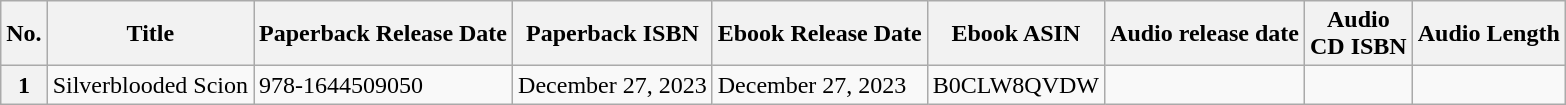<table class="wikitable">
<tr>
<th>No.</th>
<th>Title</th>
<th>Paperback Release Date</th>
<th>Paperback ISBN</th>
<th>Ebook Release Date</th>
<th>Ebook ASIN</th>
<th>Audio release date</th>
<th>Audio<br>CD
ISBN</th>
<th>Audio Length</th>
</tr>
<tr>
<th>1</th>
<td>Silverblooded Scion</td>
<td>978-1644509050</td>
<td>December 27, 2023</td>
<td>December 27, 2023</td>
<td>B0CLW8QVDW</td>
<td></td>
<td></td>
<td></td>
</tr>
</table>
